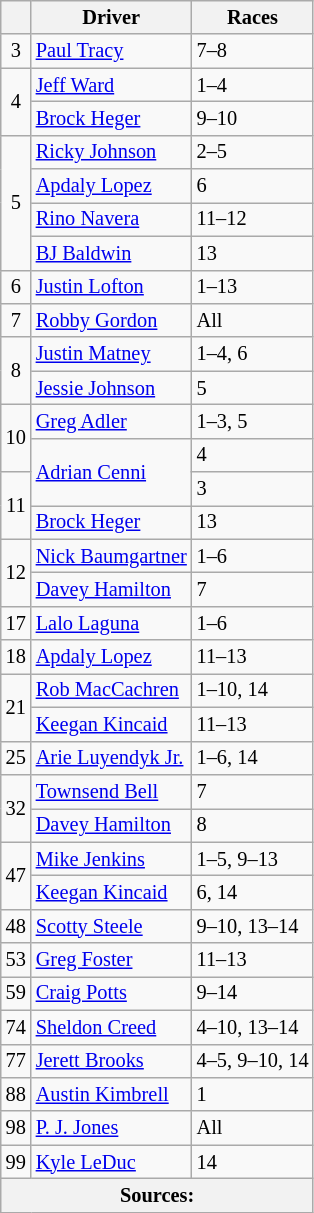<table class="wikitable" style="font-size: 85%">
<tr>
<th></th>
<th>Driver</th>
<th>Races</th>
</tr>
<tr>
<td align=center>3</td>
<td> <a href='#'>Paul Tracy</a></td>
<td>7–8</td>
</tr>
<tr>
<td align=center rowspan=2>4</td>
<td> <a href='#'>Jeff Ward</a></td>
<td>1–4</td>
</tr>
<tr>
<td> <a href='#'>Brock Heger</a></td>
<td>9–10</td>
</tr>
<tr>
<td align=center rowspan=4>5</td>
<td> <a href='#'>Ricky Johnson</a></td>
<td>2–5</td>
</tr>
<tr>
<td> <a href='#'>Apdaly Lopez</a></td>
<td>6</td>
</tr>
<tr>
<td> <a href='#'>Rino Navera</a></td>
<td>11–12</td>
</tr>
<tr>
<td> <a href='#'>BJ Baldwin</a></td>
<td>13</td>
</tr>
<tr>
<td align=center>6</td>
<td> <a href='#'>Justin Lofton</a></td>
<td>1–13</td>
</tr>
<tr>
<td align=center>7</td>
<td> <a href='#'>Robby Gordon</a></td>
<td>All</td>
</tr>
<tr>
<td align=center rowspan=2>8</td>
<td> <a href='#'>Justin Matney</a></td>
<td>1–4, 6</td>
</tr>
<tr>
<td> <a href='#'>Jessie Johnson</a></td>
<td>5</td>
</tr>
<tr>
<td align=center rowspan=2>10</td>
<td> <a href='#'>Greg Adler</a></td>
<td>1–3, 5</td>
</tr>
<tr>
<td rowspan=2> <a href='#'>Adrian Cenni</a></td>
<td>4</td>
</tr>
<tr>
<td align=center rowspan=2>11</td>
<td>3</td>
</tr>
<tr>
<td> <a href='#'>Brock Heger</a></td>
<td>13</td>
</tr>
<tr>
<td align=center rowspan=2>12</td>
<td> <a href='#'>Nick Baumgartner</a></td>
<td>1–6</td>
</tr>
<tr>
<td> <a href='#'>Davey Hamilton</a></td>
<td>7</td>
</tr>
<tr>
<td align=center>17</td>
<td> <a href='#'>Lalo Laguna</a></td>
<td>1–6</td>
</tr>
<tr>
<td align=center>18</td>
<td> <a href='#'>Apdaly Lopez</a></td>
<td>11–13</td>
</tr>
<tr>
<td align=center rowspan=2>21</td>
<td> <a href='#'>Rob MacCachren</a></td>
<td>1–10, 14</td>
</tr>
<tr>
<td> <a href='#'>Keegan Kincaid</a></td>
<td>11–13</td>
</tr>
<tr>
<td align=center>25</td>
<td> <a href='#'>Arie Luyendyk Jr.</a></td>
<td>1–6, 14</td>
</tr>
<tr>
<td align=center rowspan=2>32</td>
<td> <a href='#'>Townsend Bell</a></td>
<td>7</td>
</tr>
<tr>
<td> <a href='#'>Davey Hamilton</a></td>
<td>8</td>
</tr>
<tr>
<td align=center rowspan=2>47</td>
<td> <a href='#'>Mike Jenkins</a></td>
<td>1–5, 9–13</td>
</tr>
<tr>
<td> <a href='#'>Keegan Kincaid</a></td>
<td>6, 14</td>
</tr>
<tr>
<td align=center>48</td>
<td> <a href='#'>Scotty Steele</a></td>
<td>9–10, 13–14</td>
</tr>
<tr>
<td align=center>53</td>
<td> <a href='#'>Greg Foster</a></td>
<td>11–13</td>
</tr>
<tr>
<td align=center>59</td>
<td> <a href='#'>Craig Potts</a></td>
<td>9–14</td>
</tr>
<tr>
<td align=center>74</td>
<td> <a href='#'>Sheldon Creed</a></td>
<td>4–10, 13–14</td>
</tr>
<tr>
<td align=center>77</td>
<td> <a href='#'>Jerett Brooks</a></td>
<td>4–5, 9–10, 14</td>
</tr>
<tr>
<td align=center>88</td>
<td> <a href='#'>Austin Kimbrell</a></td>
<td>1</td>
</tr>
<tr>
<td align=center>98</td>
<td> <a href='#'>P. J. Jones</a></td>
<td>All</td>
</tr>
<tr>
<td align=center>99</td>
<td> <a href='#'>Kyle LeDuc</a></td>
<td>14</td>
</tr>
<tr>
<th colspan=3>Sources:</th>
</tr>
</table>
